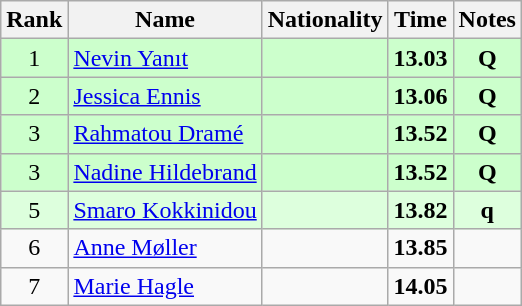<table class="wikitable sortable" style="text-align:center">
<tr>
<th>Rank</th>
<th>Name</th>
<th>Nationality</th>
<th>Time</th>
<th>Notes</th>
</tr>
<tr bgcolor=ccffcc>
<td>1</td>
<td align=left><a href='#'>Nevin Yanıt</a></td>
<td align=left></td>
<td><strong>13.03</strong></td>
<td><strong>Q</strong></td>
</tr>
<tr bgcolor=ccffcc>
<td>2</td>
<td align=left><a href='#'>Jessica Ennis</a></td>
<td align=left></td>
<td><strong>13.06</strong></td>
<td><strong>Q</strong></td>
</tr>
<tr bgcolor=ccffcc>
<td>3</td>
<td align=left><a href='#'>Rahmatou Dramé</a></td>
<td align=left></td>
<td><strong>13.52</strong></td>
<td><strong>Q</strong></td>
</tr>
<tr bgcolor=ccffcc>
<td>3</td>
<td align=left><a href='#'>Nadine Hildebrand</a></td>
<td align=left></td>
<td><strong>13.52</strong></td>
<td><strong>Q</strong></td>
</tr>
<tr bgcolor=ddffdd>
<td>5</td>
<td align=left><a href='#'>Smaro Kokkinidou</a></td>
<td align=left></td>
<td><strong>13.82</strong></td>
<td><strong>q</strong></td>
</tr>
<tr>
<td>6</td>
<td align=left><a href='#'>Anne Møller</a></td>
<td align=left></td>
<td><strong>13.85</strong></td>
<td></td>
</tr>
<tr>
<td>7</td>
<td align=left><a href='#'>Marie Hagle</a></td>
<td align=left></td>
<td><strong>14.05</strong></td>
<td></td>
</tr>
</table>
